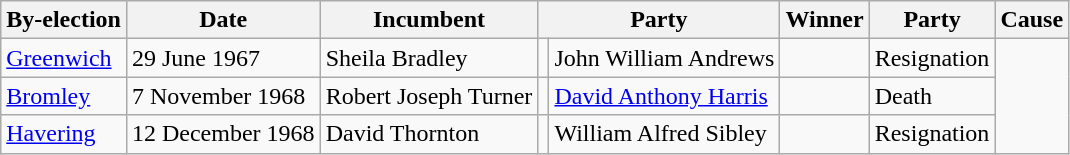<table class="wikitable sortable">
<tr>
<th>By-election</th>
<th>Date</th>
<th>Incumbent</th>
<th colspan=2>Party</th>
<th>Winner</th>
<th colspan=2>Party</th>
<th>Cause</th>
</tr>
<tr>
<td><a href='#'>Greenwich</a></td>
<td>29 June 1967</td>
<td>Sheila Bradley</td>
<td></td>
<td>John William Andrews</td>
<td></td>
<td>Resignation</td>
</tr>
<tr>
<td><a href='#'>Bromley</a></td>
<td>7 November 1968</td>
<td>Robert Joseph Turner</td>
<td></td>
<td><a href='#'>David Anthony Harris</a></td>
<td></td>
<td>Death</td>
</tr>
<tr>
<td><a href='#'>Havering</a></td>
<td>12 December 1968</td>
<td>David Thornton</td>
<td></td>
<td>William Alfred Sibley</td>
<td></td>
<td>Resignation</td>
</tr>
</table>
